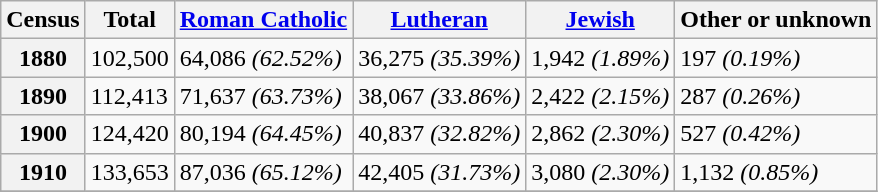<table class="wikitable">
<tr>
<th>Census</th>
<th>Total</th>
<th><a href='#'>Roman Catholic</a></th>
<th><a href='#'>Lutheran</a></th>
<th><a href='#'>Jewish</a></th>
<th>Other or unknown</th>
</tr>
<tr>
<th>1880</th>
<td>102,500</td>
<td>64,086 <em>(62.52%)</em></td>
<td>36,275 <em>(35.39%)</em></td>
<td>1,942 <em>(1.89%)</em></td>
<td>197 <em>(0.19%)</em></td>
</tr>
<tr>
<th>1890</th>
<td>112,413</td>
<td>71,637 <em>(63.73%)</em></td>
<td>38,067 <em>(33.86%)</em></td>
<td>2,422 <em>(2.15%)</em></td>
<td>287 <em>(0.26%)</em></td>
</tr>
<tr>
<th>1900</th>
<td>124,420</td>
<td>80,194 <em>(64.45%)</em></td>
<td>40,837 <em>(32.82%)</em></td>
<td>2,862 <em>(2.30%)</em></td>
<td>527 <em>(0.42%)</em></td>
</tr>
<tr>
<th>1910</th>
<td>133,653</td>
<td>87,036 <em>(65.12%)</em></td>
<td>42,405 <em>(31.73%)</em></td>
<td>3,080 <em>(2.30%)</em></td>
<td>1,132 <em>(0.85%)</em></td>
</tr>
<tr>
</tr>
</table>
